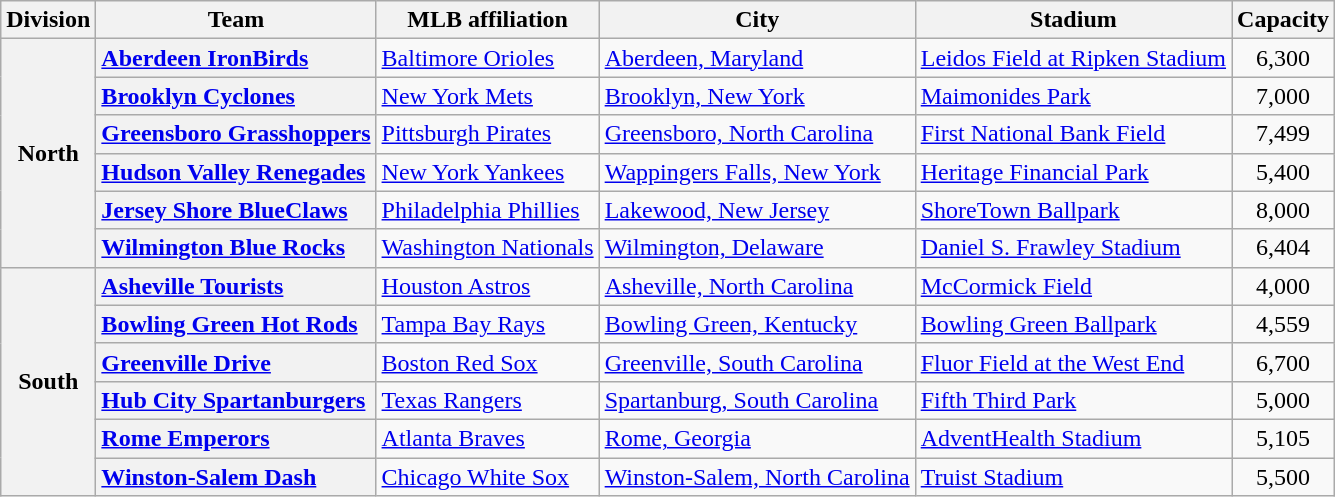<table class="wikitable sortable">
<tr>
<th scope="col">Division</th>
<th scope="col">Team</th>
<th scope="col">MLB affiliation</th>
<th scope="col">City</th>
<th scope="col">Stadium</th>
<th scope="col">Capacity</th>
</tr>
<tr>
<th scope="rowgroup" rowspan="6">North</th>
<th scope="row" style="text-align:left"><a href='#'>Aberdeen IronBirds</a></th>
<td><a href='#'>Baltimore Orioles</a></td>
<td><a href='#'>Aberdeen, Maryland</a></td>
<td><a href='#'>Leidos Field at Ripken Stadium</a></td>
<td align=center>6,300</td>
</tr>
<tr>
<th scope="row" style="text-align:left"><a href='#'>Brooklyn Cyclones</a></th>
<td><a href='#'>New York Mets</a></td>
<td><a href='#'>Brooklyn, New York</a></td>
<td><a href='#'>Maimonides Park</a></td>
<td align=center>7,000</td>
</tr>
<tr>
<th scope="row" style="text-align:left"><a href='#'>Greensboro Grasshoppers</a></th>
<td><a href='#'>Pittsburgh Pirates</a></td>
<td><a href='#'>Greensboro, North Carolina</a></td>
<td><a href='#'>First National Bank Field</a></td>
<td align=center>7,499</td>
</tr>
<tr>
<th scope="row" style="text-align:left"><a href='#'>Hudson Valley Renegades</a></th>
<td><a href='#'>New York Yankees</a></td>
<td><a href='#'>Wappingers Falls, New York</a></td>
<td><a href='#'>Heritage Financial Park</a></td>
<td align=center>5,400</td>
</tr>
<tr>
<th scope="row" style="text-align:left"><a href='#'>Jersey Shore BlueClaws</a></th>
<td><a href='#'>Philadelphia Phillies</a></td>
<td><a href='#'>Lakewood, New Jersey</a></td>
<td><a href='#'>ShoreTown Ballpark</a></td>
<td align=center>8,000</td>
</tr>
<tr>
<th scope="row" style="text-align:left"><a href='#'>Wilmington Blue Rocks</a></th>
<td><a href='#'>Washington Nationals</a></td>
<td><a href='#'>Wilmington, Delaware</a></td>
<td><a href='#'>Daniel S. Frawley Stadium</a></td>
<td align=center>6,404</td>
</tr>
<tr>
<th scope="rowgroup" rowspan="7">South</th>
<th scope="row" style="text-align:left"><a href='#'>Asheville Tourists</a></th>
<td><a href='#'>Houston Astros</a></td>
<td><a href='#'>Asheville, North Carolina</a></td>
<td><a href='#'>McCormick Field</a></td>
<td align=center>4,000</td>
</tr>
<tr>
<th scope="row" style="text-align:left"><a href='#'>Bowling Green Hot Rods</a></th>
<td><a href='#'>Tampa Bay Rays</a></td>
<td><a href='#'>Bowling Green, Kentucky</a></td>
<td><a href='#'>Bowling Green Ballpark</a></td>
<td align=center>4,559</td>
</tr>
<tr>
<th scope="row" style="text-align:left"><a href='#'>Greenville Drive</a></th>
<td><a href='#'>Boston Red Sox</a></td>
<td><a href='#'>Greenville, South Carolina</a></td>
<td><a href='#'>Fluor Field at the West End</a></td>
<td align=center>6,700</td>
</tr>
<tr>
<th scope="row" style="text-align:left"><a href='#'>Hub City Spartanburgers</a></th>
<td><a href='#'>Texas Rangers</a></td>
<td><a href='#'>Spartanburg, South Carolina</a></td>
<td><a href='#'>Fifth Third Park</a></td>
<td style="text-align:center;">5,000</td>
</tr>
<tr>
<th scope="row" style="text-align:left"><a href='#'>Rome Emperors</a></th>
<td><a href='#'>Atlanta Braves</a></td>
<td><a href='#'>Rome, Georgia</a></td>
<td><a href='#'>AdventHealth Stadium</a></td>
<td align=center>5,105</td>
</tr>
<tr>
<th scope="row" style="text-align:left"><a href='#'>Winston-Salem Dash</a></th>
<td><a href='#'>Chicago White Sox</a></td>
<td><a href='#'>Winston-Salem, North Carolina</a></td>
<td><a href='#'>Truist Stadium</a></td>
<td align=center>5,500</td>
</tr>
</table>
